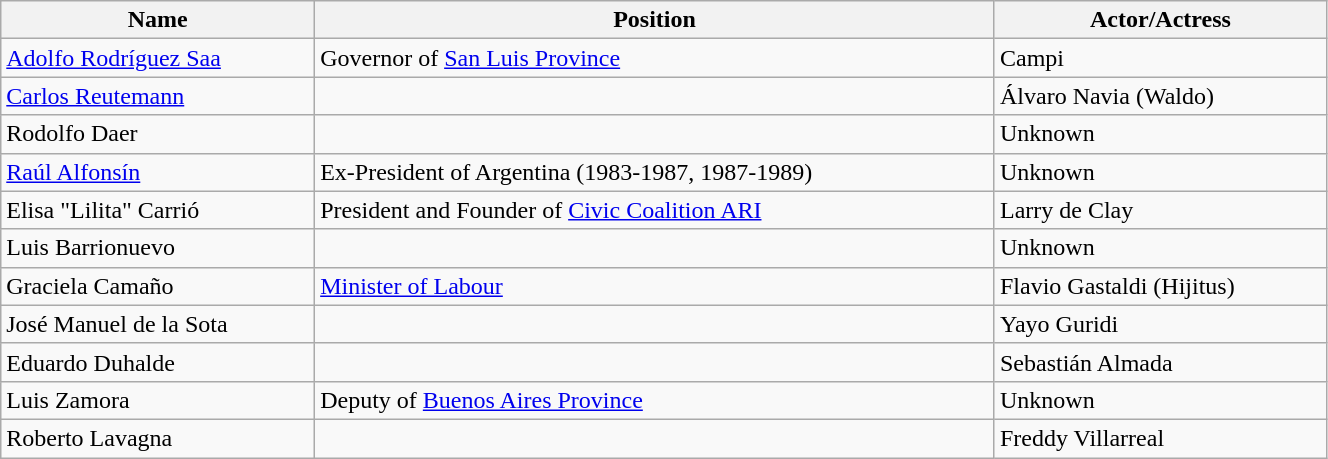<table class="wikitable" style="width:70%">
<tr>
<th>Name</th>
<th>Position</th>
<th>Actor/Actress</th>
</tr>
<tr>
<td><a href='#'>Adolfo Rodríguez Saa</a></td>
<td>Governor of <a href='#'>San Luis Province</a></td>
<td>Campi</td>
</tr>
<tr>
<td><a href='#'>Carlos Reutemann</a></td>
<td></td>
<td>Álvaro Navia (Waldo)</td>
</tr>
<tr>
<td>Rodolfo Daer</td>
<td></td>
<td>Unknown</td>
</tr>
<tr>
<td><a href='#'>Raúl Alfonsín</a></td>
<td>Ex-President of Argentina (1983-1987, 1987-1989)</td>
<td>Unknown</td>
</tr>
<tr>
<td>Elisa "Lilita" Carrió</td>
<td>President and Founder of <a href='#'>Civic Coalition ARI</a></td>
<td>Larry de Clay</td>
</tr>
<tr>
<td>Luis Barrionuevo</td>
<td></td>
<td>Unknown</td>
</tr>
<tr>
<td>Graciela Camaño</td>
<td><a href='#'>Minister of Labour</a></td>
<td>Flavio Gastaldi (Hijitus)</td>
</tr>
<tr>
<td>José Manuel de la Sota</td>
<td></td>
<td>Yayo Guridi</td>
</tr>
<tr>
<td>Eduardo Duhalde</td>
<td></td>
<td>Sebastián Almada</td>
</tr>
<tr>
<td>Luis Zamora</td>
<td>Deputy of <a href='#'>Buenos Aires Province</a></td>
<td>Unknown</td>
</tr>
<tr>
<td>Roberto Lavagna</td>
<td></td>
<td>Freddy Villarreal</td>
</tr>
</table>
